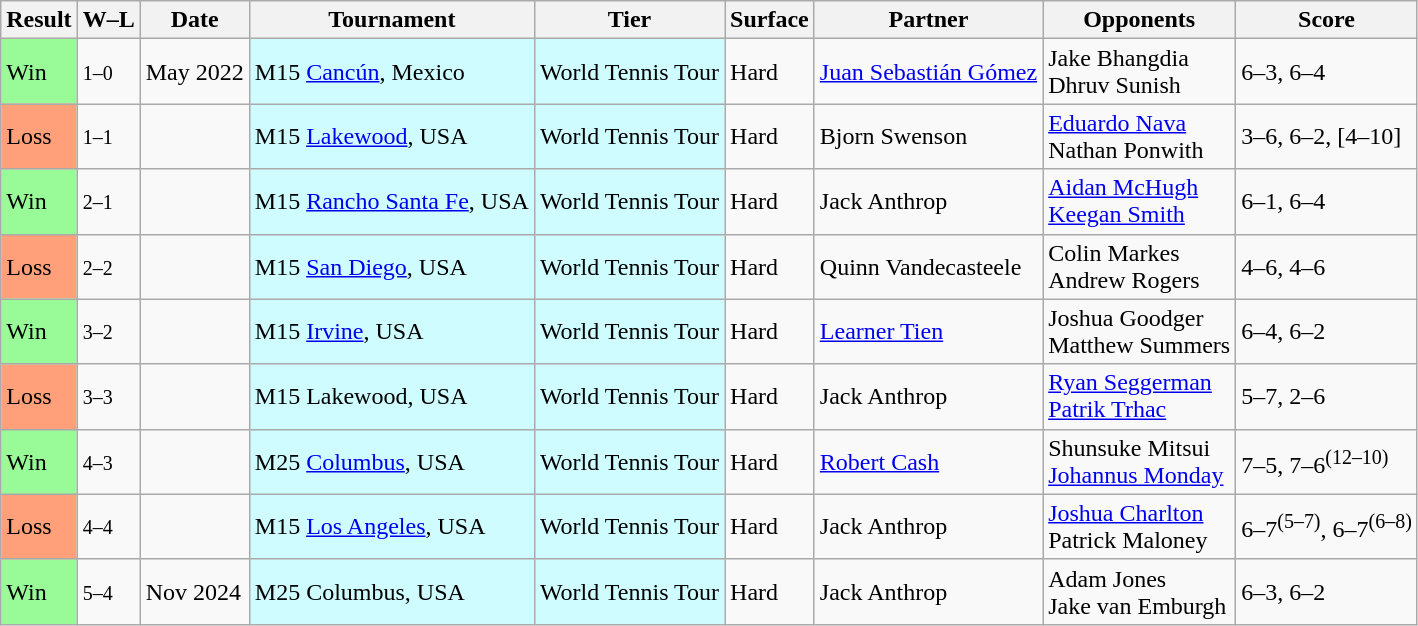<table class="sortable wikitable nowrap">
<tr>
<th>Result</th>
<th class="unsortable">W–L</th>
<th>Date</th>
<th>Tournament</th>
<th>Tier</th>
<th>Surface</th>
<th>Partner</th>
<th>Opponents</th>
<th class="unsortable">Score</th>
</tr>
<tr>
<td bgcolor="98FB98">Win</td>
<td><small>1–0</small></td>
<td>May 2022</td>
<td style="background:#cffcff;">M15 <a href='#'>Cancún</a>, Mexico</td>
<td style="background:#cffcff;">World Tennis Tour</td>
<td>Hard</td>
<td> <a href='#'>Juan Sebastián Gómez</a></td>
<td> Jake Bhangdia<br> Dhruv Sunish</td>
<td>6–3, 6–4</td>
</tr>
<tr>
<td bgcolor="FFA07A">Loss</td>
<td><small>1–1</small></td>
<td></td>
<td style="background:#cffcff;">M15 <a href='#'>Lakewood</a>, USA</td>
<td style="background:#cffcff;">World Tennis Tour</td>
<td>Hard</td>
<td> Bjorn Swenson</td>
<td> <a href='#'>Eduardo Nava</a><br> Nathan Ponwith</td>
<td>3–6, 6–2, [4–10]</td>
</tr>
<tr>
<td bgcolor="98FB98">Win</td>
<td><small>2–1</small></td>
<td></td>
<td style="background:#cffcff;">M15 <a href='#'>Rancho Santa Fe</a>, USA</td>
<td style="background:#cffcff;">World Tennis Tour</td>
<td>Hard</td>
<td> Jack Anthrop</td>
<td> <a href='#'>Aidan McHugh</a><br> <a href='#'>Keegan Smith</a></td>
<td>6–1, 6–4</td>
</tr>
<tr>
<td bgcolor="FFA07A">Loss</td>
<td><small>2–2</small></td>
<td></td>
<td style="background:#cffcff;">M15 <a href='#'>San Diego</a>, USA</td>
<td style="background:#cffcff;">World Tennis Tour</td>
<td>Hard</td>
<td> Quinn Vandecasteele</td>
<td> Colin Markes<br> Andrew Rogers</td>
<td>4–6, 4–6</td>
</tr>
<tr>
<td bgcolor="98FB98">Win</td>
<td><small>3–2</small></td>
<td></td>
<td style="background:#cffcff;">M15 <a href='#'>Irvine</a>, USA</td>
<td style="background:#cffcff;">World Tennis Tour</td>
<td>Hard</td>
<td> <a href='#'>Learner Tien</a></td>
<td> Joshua Goodger<br> Matthew Summers</td>
<td>6–4, 6–2</td>
</tr>
<tr>
<td bgcolor="FFA07A">Loss</td>
<td><small>3–3</small></td>
<td></td>
<td style="background:#cffcff;">M15 Lakewood, USA</td>
<td style="background:#cffcff;">World Tennis Tour</td>
<td>Hard</td>
<td> Jack Anthrop</td>
<td> <a href='#'>Ryan Seggerman</a><br> <a href='#'>Patrik Trhac</a></td>
<td>5–7, 2–6</td>
</tr>
<tr>
<td bgcolor="98FB98">Win</td>
<td><small>4–3</small></td>
<td></td>
<td style="background:#cffcff;">M25 <a href='#'>Columbus</a>, USA</td>
<td style="background:#cffcff;">World Tennis Tour</td>
<td>Hard</td>
<td> <a href='#'>Robert Cash</a></td>
<td> Shunsuke Mitsui<br> <a href='#'>Johannus Monday</a></td>
<td>7–5, 7–6<sup>(12–10)</sup></td>
</tr>
<tr>
<td bgcolor="FFA07A">Loss</td>
<td><small>4–4</small></td>
<td></td>
<td style="background:#cffcff;">M15 <a href='#'>Los Angeles</a>, USA</td>
<td style="background:#cffcff;">World Tennis Tour</td>
<td>Hard</td>
<td> Jack Anthrop</td>
<td> <a href='#'>Joshua Charlton</a><br> Patrick Maloney</td>
<td>6–7<sup>(5–7)</sup>, 6–7<sup>(6–8)</sup></td>
</tr>
<tr>
<td bgcolor="98FB98">Win</td>
<td><small>5–4</small></td>
<td>Nov 2024</td>
<td style="background:#cffcff;">M25 Columbus, USA</td>
<td style="background:#cffcff;">World Tennis Tour</td>
<td>Hard</td>
<td> Jack Anthrop</td>
<td> Adam Jones<br> Jake van Emburgh</td>
<td>6–3, 6–2</td>
</tr>
</table>
